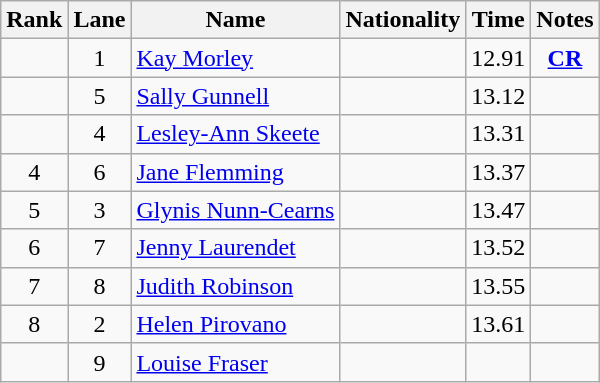<table class="wikitable sortable" style=" text-align:center">
<tr>
<th>Rank</th>
<th>Lane</th>
<th>Name</th>
<th>Nationality</th>
<th>Time</th>
<th>Notes</th>
</tr>
<tr>
<td></td>
<td>1</td>
<td align=left><a href='#'>Kay Morley</a></td>
<td align=left></td>
<td>12.91</td>
<td><strong><a href='#'>CR</a></strong></td>
</tr>
<tr>
<td></td>
<td>5</td>
<td align=left><a href='#'>Sally Gunnell</a></td>
<td align=left></td>
<td>13.12</td>
<td></td>
</tr>
<tr>
<td></td>
<td>4</td>
<td align=left><a href='#'>Lesley-Ann Skeete</a></td>
<td align=left></td>
<td>13.31</td>
<td></td>
</tr>
<tr>
<td>4</td>
<td>6</td>
<td align=left><a href='#'>Jane Flemming</a></td>
<td align=left></td>
<td>13.37</td>
<td></td>
</tr>
<tr>
<td>5</td>
<td>3</td>
<td align=left><a href='#'>Glynis Nunn-Cearns</a></td>
<td align=left></td>
<td>13.47</td>
<td></td>
</tr>
<tr>
<td>6</td>
<td>7</td>
<td align=left><a href='#'>Jenny Laurendet</a></td>
<td align=left></td>
<td>13.52</td>
<td></td>
</tr>
<tr>
<td>7</td>
<td>8</td>
<td align=left><a href='#'>Judith Robinson</a></td>
<td align=left></td>
<td>13.55</td>
<td></td>
</tr>
<tr>
<td>8</td>
<td>2</td>
<td align=left><a href='#'>Helen Pirovano</a></td>
<td align=left></td>
<td>13.61</td>
<td></td>
</tr>
<tr>
<td></td>
<td>9</td>
<td align=left><a href='#'>Louise Fraser</a></td>
<td align=left></td>
<td></td>
<td></td>
</tr>
</table>
